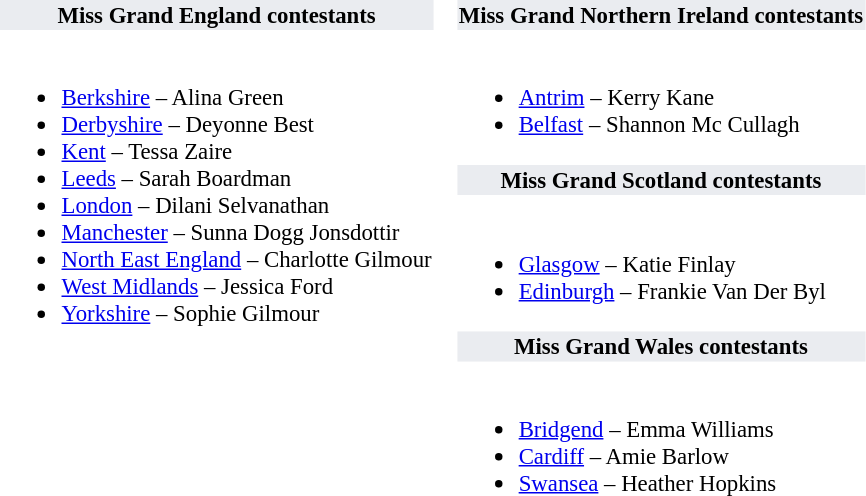<table style="font-size: 95%;">
<tr>
<th bgcolor=#eaecf0><span>Miss Grand England contestants</span></th>
<th rowspan=6 width=10px></th>
<th bgcolor=#eaecf0><span>Miss Grand Northern Ireland contestants </span></th>
</tr>
<tr style="vertical-align: top;"|>
<td rowspan=5><br><ul><li><a href='#'>Berkshire</a> – Alina Green</li><li><a href='#'>Derbyshire</a> – Deyonne Best</li><li><a href='#'>Kent</a> – Tessa Zaire</li><li><a href='#'>Leeds</a> – Sarah Boardman</li><li><a href='#'>London</a> – Dilani Selvanathan</li><li><a href='#'>Manchester</a> – Sunna Dogg Jonsdottir</li><li><a href='#'>North East England</a> – Charlotte Gilmour</li><li><a href='#'>West Midlands</a> – Jessica Ford</li><li><a href='#'>Yorkshire</a> – Sophie Gilmour</li></ul></td>
<td><br><ul><li><a href='#'>Antrim</a> – Kerry Kane</li><li><a href='#'>Belfast</a> – Shannon Mc Cullagh</li></ul></td>
</tr>
<tr>
<th bgcolor=#eaecf0><span>Miss Grand Scotland contestants</span></th>
</tr>
<tr>
<td><br><ul><li><a href='#'>Glasgow</a> – Katie Finlay</li><li><a href='#'>Edinburgh</a> – Frankie Van Der Byl</li></ul></td>
</tr>
<tr>
<th bgcolor=#eaecf0><span>Miss Grand Wales contestants</span></th>
</tr>
<tr>
<td><br><ul><li><a href='#'>Bridgend</a> – Emma Williams</li><li><a href='#'>Cardiff</a> – Amie Barlow</li><li><a href='#'>Swansea</a> – Heather Hopkins</li></ul></td>
</tr>
</table>
